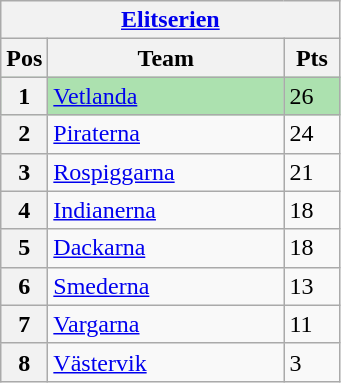<table class="wikitable">
<tr>
<th colspan="3"><a href='#'>Elitserien</a></th>
</tr>
<tr>
<th width=20>Pos</th>
<th width=150>Team</th>
<th width=30>Pts</th>
</tr>
<tr style="background:#ACE1AF;">
<th>1</th>
<td><a href='#'>Vetlanda</a></td>
<td>26</td>
</tr>
<tr>
<th>2</th>
<td><a href='#'>Piraterna</a></td>
<td>24</td>
</tr>
<tr>
<th>3</th>
<td><a href='#'>Rospiggarna</a></td>
<td>21</td>
</tr>
<tr>
<th>4</th>
<td><a href='#'>Indianerna</a></td>
<td>18</td>
</tr>
<tr>
<th>5</th>
<td><a href='#'>Dackarna</a></td>
<td>18</td>
</tr>
<tr>
<th>6</th>
<td><a href='#'>Smederna</a></td>
<td>13</td>
</tr>
<tr>
<th>7</th>
<td><a href='#'>Vargarna</a></td>
<td>11</td>
</tr>
<tr>
<th>8</th>
<td><a href='#'>Västervik</a></td>
<td>3</td>
</tr>
</table>
